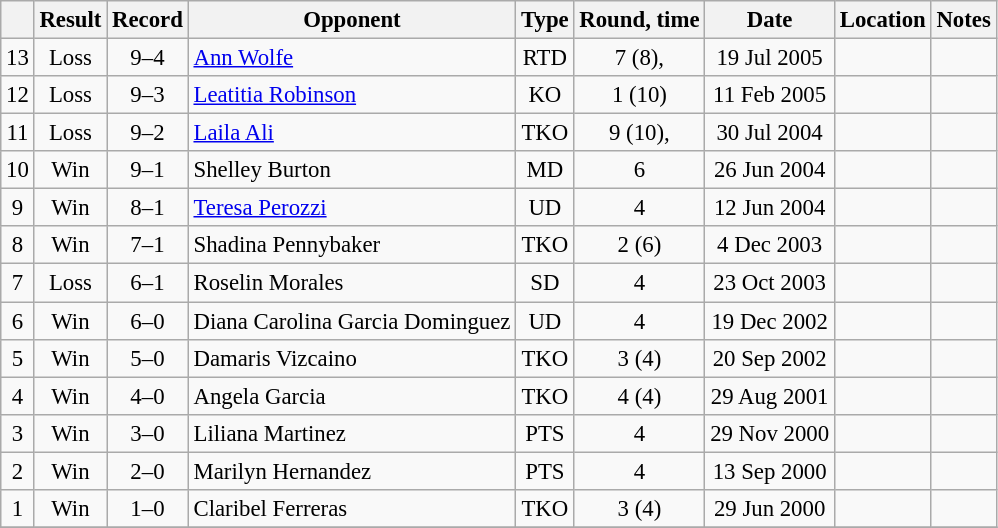<table class="wikitable" style="text-align:center; font-size:95%">
<tr>
<th></th>
<th>Result</th>
<th>Record</th>
<th>Opponent</th>
<th>Type</th>
<th>Round, time</th>
<th>Date</th>
<th>Location</th>
<th>Notes</th>
</tr>
<tr>
<td>13</td>
<td>Loss</td>
<td>9–4</td>
<td align=left> <a href='#'>Ann Wolfe</a></td>
<td>RTD</td>
<td>7 (8), </td>
<td>19 Jul 2005</td>
<td align=left></td>
<td></td>
</tr>
<tr>
<td>12</td>
<td>Loss</td>
<td>9–3</td>
<td align=left> <a href='#'>Leatitia Robinson</a></td>
<td>KO</td>
<td>1 (10)</td>
<td>11 Feb 2005</td>
<td align=left></td>
<td align=left></td>
</tr>
<tr>
<td>11</td>
<td>Loss</td>
<td>9–2</td>
<td align=left> <a href='#'>Laila Ali</a></td>
<td>TKO</td>
<td>9 (10), </td>
<td>30 Jul 2004</td>
<td align=left></td>
<td align=left></td>
</tr>
<tr>
<td>10</td>
<td>Win</td>
<td>9–1</td>
<td align=left> Shelley Burton</td>
<td>MD</td>
<td>6</td>
<td>26 Jun 2004</td>
<td align=left></td>
<td></td>
</tr>
<tr>
<td>9</td>
<td>Win</td>
<td>8–1</td>
<td align=left> <a href='#'>Teresa Perozzi</a></td>
<td>UD</td>
<td>4</td>
<td>12 Jun 2004</td>
<td align=left></td>
<td></td>
</tr>
<tr>
<td>8</td>
<td>Win</td>
<td>7–1</td>
<td align=left> Shadina Pennybaker</td>
<td>TKO</td>
<td>2 (6)</td>
<td>4 Dec 2003</td>
<td align=left></td>
<td></td>
</tr>
<tr>
<td>7</td>
<td>Loss</td>
<td>6–1</td>
<td align=left> Roselin Morales</td>
<td>SD</td>
<td>4</td>
<td>23 Oct 2003</td>
<td align=left></td>
<td></td>
</tr>
<tr>
<td>6</td>
<td>Win</td>
<td>6–0</td>
<td align=left> Diana Carolina Garcia Dominguez</td>
<td>UD</td>
<td>4</td>
<td>19 Dec 2002</td>
<td align=left></td>
<td></td>
</tr>
<tr>
<td>5</td>
<td>Win</td>
<td>5–0</td>
<td align=left> Damaris Vizcaino</td>
<td>TKO</td>
<td>3 (4)</td>
<td>20 Sep 2002</td>
<td align=left></td>
<td></td>
</tr>
<tr>
<td>4</td>
<td>Win</td>
<td>4–0</td>
<td align=left> Angela Garcia</td>
<td>TKO</td>
<td>4 (4)</td>
<td>29 Aug 2001</td>
<td align=left></td>
<td></td>
</tr>
<tr>
<td>3</td>
<td>Win</td>
<td>3–0</td>
<td align=left> Liliana Martinez</td>
<td>PTS</td>
<td>4</td>
<td>29 Nov 2000</td>
<td align=left></td>
<td></td>
</tr>
<tr>
<td>2</td>
<td>Win</td>
<td>2–0</td>
<td align=left> Marilyn Hernandez</td>
<td>PTS</td>
<td>4</td>
<td>13 Sep 2000</td>
<td align=left></td>
<td></td>
</tr>
<tr>
<td>1</td>
<td>Win</td>
<td>1–0</td>
<td align=left> Claribel Ferreras</td>
<td>TKO</td>
<td>3 (4)</td>
<td>29 Jun 2000</td>
<td align=left></td>
<td></td>
</tr>
<tr>
</tr>
</table>
